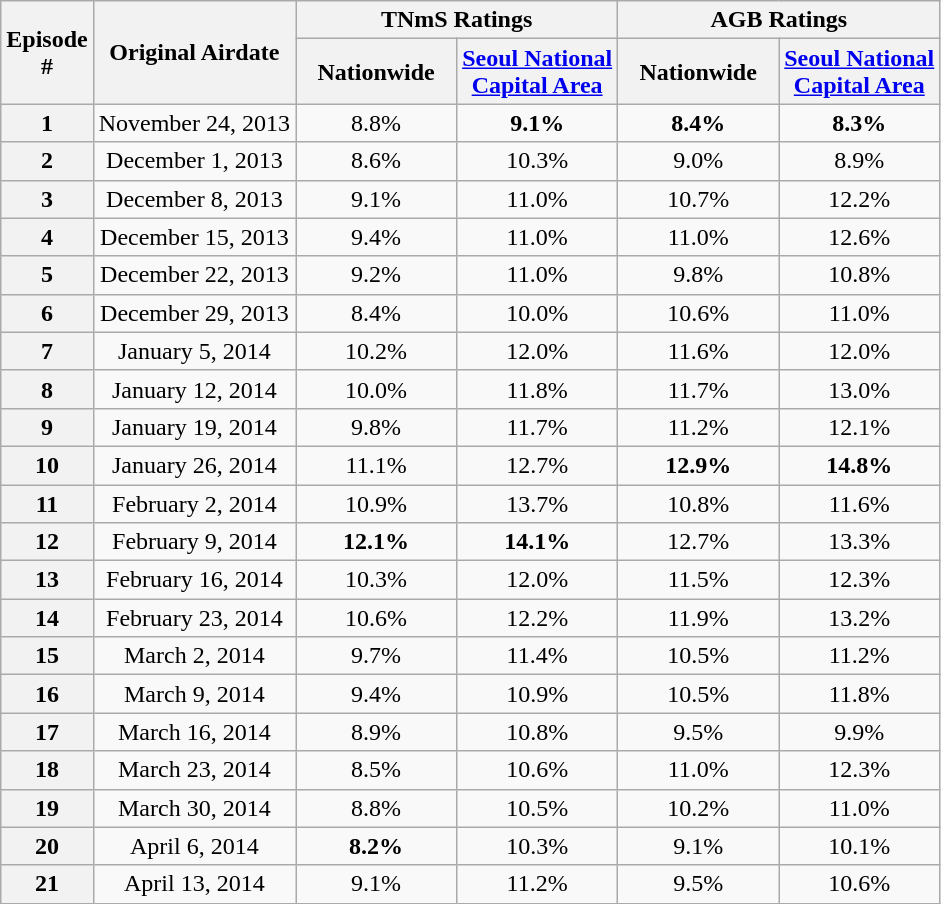<table class=wikitable style="text-align:center">
<tr>
<th rowspan="2" style="width:40px;">Episode #</th>
<th rowspan="2">Original Airdate</th>
<th colspan="2">TNmS Ratings</th>
<th colspan="2">AGB Ratings</th>
</tr>
<tr>
<th width=100>Nationwide</th>
<th width=100><a href='#'>Seoul National Capital Area</a></th>
<th width=100>Nationwide</th>
<th width=100><a href='#'>Seoul National Capital Area</a></th>
</tr>
<tr>
<th>1</th>
<td>November 24, 2013</td>
<td>8.8%</td>
<td><span><strong>9.1%</strong></span></td>
<td><span><strong>8.4%</strong></span></td>
<td><span><strong>8.3%</strong></span></td>
</tr>
<tr>
<th>2</th>
<td>December 1, 2013</td>
<td>8.6%</td>
<td>10.3%</td>
<td>9.0%</td>
<td>8.9%</td>
</tr>
<tr>
<th>3</th>
<td>December 8, 2013</td>
<td>9.1%</td>
<td>11.0%</td>
<td>10.7%</td>
<td>12.2%</td>
</tr>
<tr>
<th>4</th>
<td>December 15, 2013</td>
<td>9.4%</td>
<td>11.0%</td>
<td>11.0%</td>
<td>12.6%</td>
</tr>
<tr>
<th>5</th>
<td>December 22, 2013</td>
<td>9.2%</td>
<td>11.0%</td>
<td>9.8%</td>
<td>10.8%</td>
</tr>
<tr>
<th>6</th>
<td>December 29, 2013</td>
<td>8.4%</td>
<td>10.0%</td>
<td>10.6%</td>
<td>11.0%</td>
</tr>
<tr>
<th>7</th>
<td>January 5, 2014</td>
<td>10.2%</td>
<td>12.0%</td>
<td>11.6%</td>
<td>12.0%</td>
</tr>
<tr>
<th>8</th>
<td>January 12, 2014</td>
<td>10.0%</td>
<td>11.8%</td>
<td>11.7%</td>
<td>13.0%</td>
</tr>
<tr>
<th>9</th>
<td>January 19, 2014</td>
<td>9.8%</td>
<td>11.7%</td>
<td>11.2%</td>
<td>12.1%</td>
</tr>
<tr>
<th>10</th>
<td>January 26, 2014</td>
<td>11.1%</td>
<td>12.7%</td>
<td><span><strong>12.9%</strong></span></td>
<td><span><strong>14.8%</strong></span></td>
</tr>
<tr>
<th>11</th>
<td>February 2, 2014</td>
<td>10.9%</td>
<td>13.7%</td>
<td>10.8%</td>
<td>11.6%</td>
</tr>
<tr>
<th>12</th>
<td>February 9, 2014</td>
<td><span><strong>12.1%</strong></span></td>
<td><span><strong>14.1%</strong></span></td>
<td>12.7%</td>
<td>13.3%</td>
</tr>
<tr>
<th>13</th>
<td>February 16, 2014</td>
<td>10.3%</td>
<td>12.0%</td>
<td>11.5%</td>
<td>12.3%</td>
</tr>
<tr>
<th>14</th>
<td>February 23, 2014</td>
<td>10.6%</td>
<td>12.2%</td>
<td>11.9%</td>
<td>13.2%</td>
</tr>
<tr>
<th>15</th>
<td>March 2, 2014</td>
<td>9.7%</td>
<td>11.4%</td>
<td>10.5%</td>
<td>11.2%</td>
</tr>
<tr>
<th>16</th>
<td>March 9, 2014</td>
<td>9.4%</td>
<td>10.9%</td>
<td>10.5%</td>
<td>11.8%</td>
</tr>
<tr>
<th>17</th>
<td>March 16, 2014</td>
<td>8.9%</td>
<td>10.8%</td>
<td>9.5%</td>
<td>9.9%</td>
</tr>
<tr>
<th>18</th>
<td>March 23, 2014</td>
<td>8.5%</td>
<td>10.6%</td>
<td>11.0%</td>
<td>12.3%</td>
</tr>
<tr>
<th>19</th>
<td>March 30, 2014</td>
<td>8.8%</td>
<td>10.5%</td>
<td>10.2%</td>
<td>11.0%</td>
</tr>
<tr>
<th>20</th>
<td>April 6, 2014</td>
<td><span><strong>8.2%</strong></span></td>
<td>10.3%</td>
<td>9.1%</td>
<td>10.1%</td>
</tr>
<tr>
<th>21</th>
<td>April 13, 2014</td>
<td>9.1%</td>
<td>11.2%</td>
<td>9.5%</td>
<td>10.6%</td>
</tr>
</table>
